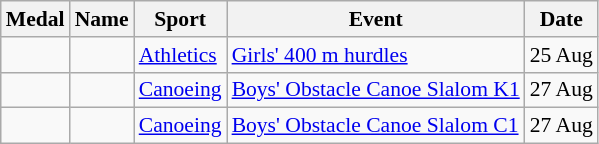<table class="wikitable sortable" style="font-size:90%">
<tr>
<th>Medal</th>
<th>Name</th>
<th>Sport</th>
<th>Event</th>
<th>Date</th>
</tr>
<tr>
<td></td>
<td></td>
<td><a href='#'>Athletics</a></td>
<td><a href='#'>Girls' 400 m hurdles</a></td>
<td>25 Aug</td>
</tr>
<tr>
<td></td>
<td></td>
<td><a href='#'>Canoeing</a></td>
<td><a href='#'>Boys' Obstacle Canoe Slalom K1</a></td>
<td>27 Aug</td>
</tr>
<tr>
<td></td>
<td></td>
<td><a href='#'>Canoeing</a></td>
<td><a href='#'>Boys' Obstacle Canoe Slalom C1</a></td>
<td>27 Aug</td>
</tr>
</table>
